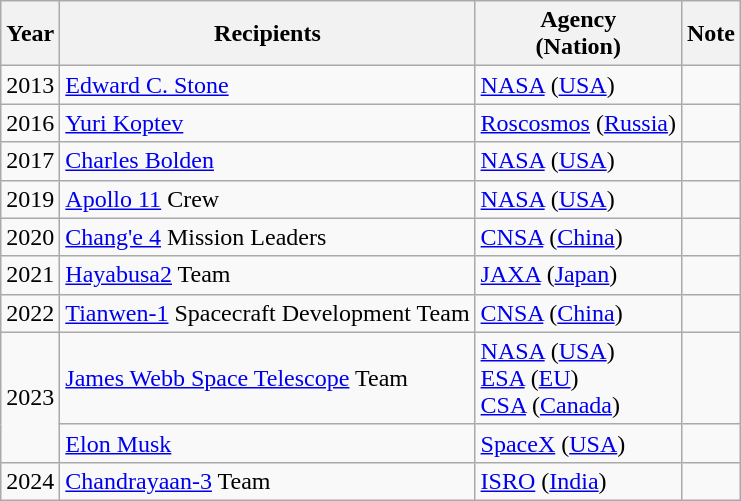<table class="wikitable">
<tr>
<th>Year</th>
<th>Recipients</th>
<th>Agency<br> (Nation)</th>
<th>Note</th>
</tr>
<tr>
<td>2013</td>
<td><a href='#'>Edward C. Stone</a></td>
<td><a href='#'>NASA</a> (<a href='#'>USA</a>)</td>
<td></td>
</tr>
<tr>
<td>2016</td>
<td><a href='#'>Yuri Koptev</a></td>
<td><a href='#'>Roscosmos</a> (<a href='#'>Russia</a>)</td>
<td></td>
</tr>
<tr>
<td>2017</td>
<td><a href='#'>Charles Bolden</a></td>
<td><a href='#'>NASA</a> (<a href='#'>USA</a>)</td>
<td></td>
</tr>
<tr>
<td>2019</td>
<td><a href='#'>Apollo 11</a> Crew <br> </td>
<td><a href='#'>NASA</a> (<a href='#'>USA</a>)</td>
<td></td>
</tr>
<tr>
<td>2020</td>
<td><a href='#'>Chang'e 4</a> Mission Leaders </td>
<td><a href='#'>CNSA</a> (<a href='#'>China</a>)</td>
<td></td>
</tr>
<tr>
<td>2021</td>
<td><a href='#'>Hayabusa2</a> Team</td>
<td><a href='#'>JAXA</a> (<a href='#'>Japan</a>)</td>
<td></td>
</tr>
<tr>
<td>2022</td>
<td><a href='#'>Tianwen-1</a> Spacecraft Development Team</td>
<td><a href='#'>CNSA</a> (<a href='#'>China</a>)</td>
<td></td>
</tr>
<tr>
<td rowspan="2">2023</td>
<td><a href='#'>James Webb Space Telescope</a> Team</td>
<td><a href='#'>NASA</a> (<a href='#'>USA</a>)<br><a href='#'>ESA</a> (<a href='#'>EU</a>)<br><a href='#'>CSA</a> (<a href='#'>Canada</a>)</td>
<td></td>
</tr>
<tr>
<td><a href='#'>Elon Musk</a></td>
<td><a href='#'>SpaceX</a> (<a href='#'>USA</a>)</td>
<td></td>
</tr>
<tr>
<td>2024</td>
<td><a href='#'>Chandrayaan-3</a> Team</td>
<td><a href='#'>ISRO</a> (<a href='#'>India</a>)</td>
<td></td>
</tr>
</table>
